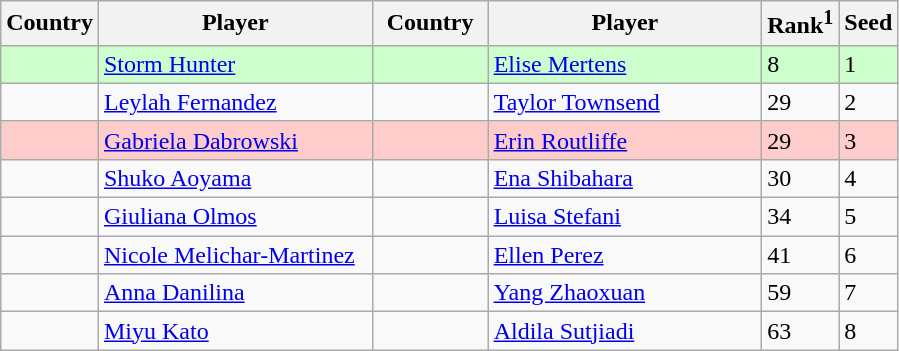<table class="sortable wikitable">
<tr>
<th width="50">Country</th>
<th width="175">Player</th>
<th width="70">Country</th>
<th width="175">Player</th>
<th>Rank<sup>1</sup></th>
<th>Seed</th>
</tr>
<tr style="background:#cfc;">
<td></td>
<td><a href='#'>Storm Hunter</a></td>
<td></td>
<td><a href='#'>Elise Mertens</a></td>
<td>8</td>
<td>1</td>
</tr>
<tr>
<td></td>
<td><a href='#'>Leylah Fernandez</a></td>
<td></td>
<td><a href='#'>Taylor Townsend</a></td>
<td>29</td>
<td>2</td>
</tr>
<tr style="background:#fcc;">
<td></td>
<td><a href='#'>Gabriela Dabrowski</a></td>
<td></td>
<td><a href='#'>Erin Routliffe</a></td>
<td>29</td>
<td>3</td>
</tr>
<tr>
<td></td>
<td><a href='#'>Shuko Aoyama</a></td>
<td></td>
<td><a href='#'>Ena Shibahara</a></td>
<td>30</td>
<td>4</td>
</tr>
<tr>
<td></td>
<td><a href='#'>Giuliana Olmos</a></td>
<td></td>
<td><a href='#'>Luisa Stefani</a></td>
<td>34</td>
<td>5</td>
</tr>
<tr>
<td></td>
<td><a href='#'>Nicole Melichar-Martinez</a></td>
<td></td>
<td><a href='#'>Ellen Perez</a></td>
<td>41</td>
<td>6</td>
</tr>
<tr>
<td></td>
<td><a href='#'>Anna Danilina</a></td>
<td></td>
<td><a href='#'>Yang Zhaoxuan</a></td>
<td>59</td>
<td>7</td>
</tr>
<tr>
<td></td>
<td><a href='#'>Miyu Kato</a></td>
<td></td>
<td><a href='#'>Aldila Sutjiadi</a></td>
<td>63</td>
<td>8</td>
</tr>
</table>
